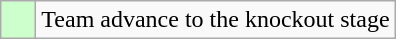<table class="wikitable">
<tr>
<td style="background:#ccffcc;">    </td>
<td>Team advance to the knockout stage</td>
</tr>
</table>
